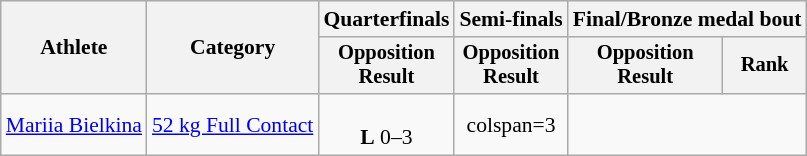<table class="wikitable" style="text-align:center; font-size:90%">
<tr>
<th rowspan=2>Athlete</th>
<th rowspan=2>Category</th>
<th>Quarterfinals</th>
<th>Semi-finals</th>
<th colspan=2>Final/Bronze medal bout</th>
</tr>
<tr style="font-size:95%">
<th>Opposition<br>Result</th>
<th>Opposition<br>Result</th>
<th>Opposition<br>Result</th>
<th>Rank</th>
</tr>
<tr>
<td align=left><a href='#'>Mariia Bielkina</a></td>
<td align=left><a href='#'>52 kg Full Contact</a></td>
<td><br><strong>L</strong> 0–3</td>
<td>colspan=3 </td>
</tr>
</table>
